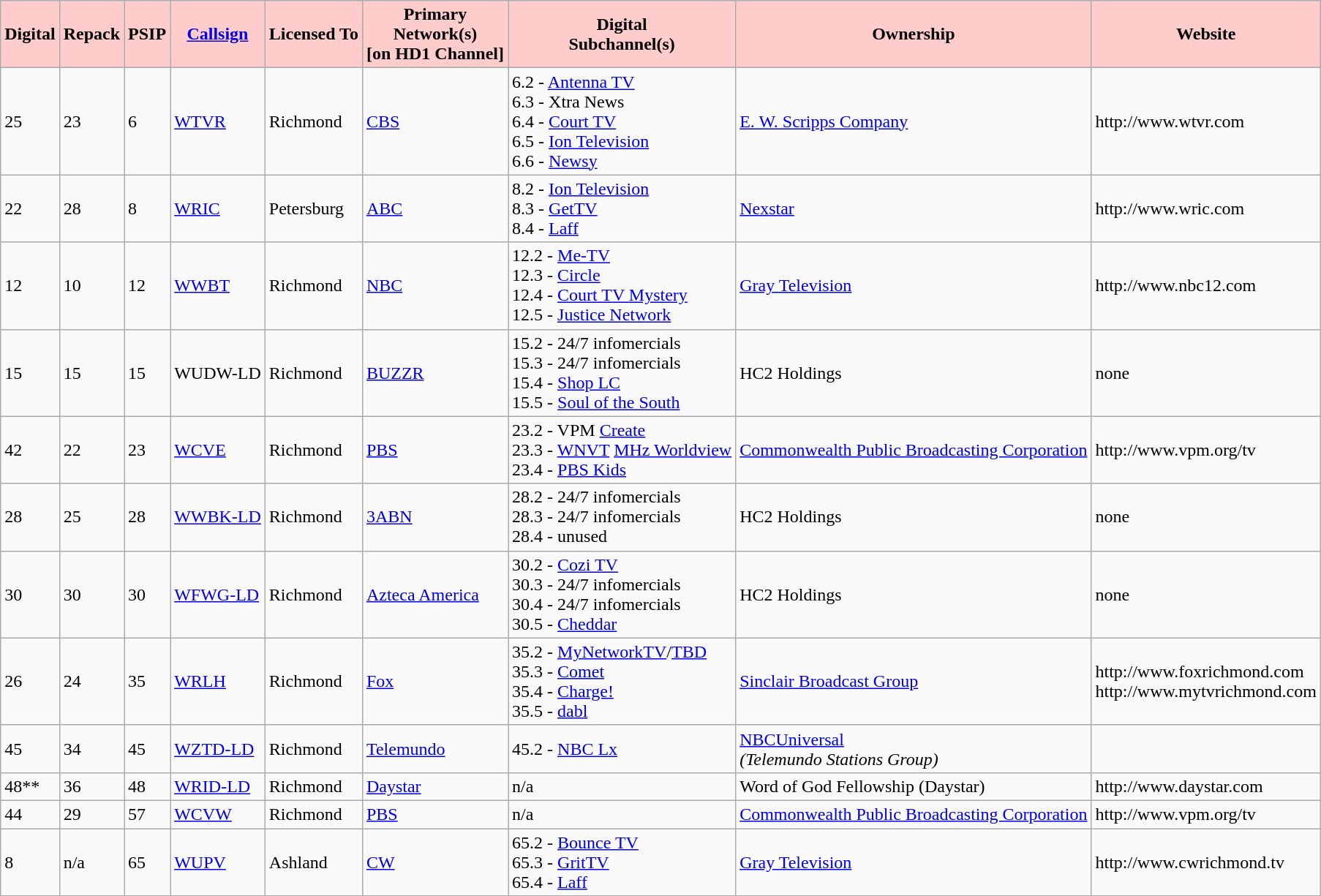<table class="wikitable">
<tr>
<th style="background:#ffcccc;">Digital</th>
<th style="background:#ffcccc;">Repack</th>
<th style="background:#ffcccc;">PSIP</th>
<th style="background:#ffcccc;"><a href='#'>Callsign</a></th>
<th style="background:#ffcccc;">Licensed To</th>
<th style="background:#ffcccc;">Primary<br>Network(s)<br>[on HD1 Channel]</th>
<th style="background:#ffcccc;">Digital<br>Subchannel(s)</th>
<th style="background:#ffcccc;">Ownership</th>
<th style="background:#ffcccc;">Website</th>
</tr>
<tr>
<td>25</td>
<td>23</td>
<td>6</td>
<td><a href='#'>WTVR</a></td>
<td>Richmond</td>
<td><a href='#'>CBS</a></td>
<td>6.2 - <a href='#'>Antenna TV</a><br>6.3 - Xtra News<br>6.4 - <a href='#'>Court TV</a><br>6.5 - <a href='#'>Ion Television</a><br>6.6 - <a href='#'>Newsy</a></td>
<td><a href='#'>E. W. Scripps Company</a></td>
<td>http://www.wtvr.com</td>
</tr>
<tr>
<td>22</td>
<td>28</td>
<td>8</td>
<td><a href='#'>WRIC</a></td>
<td>Petersburg</td>
<td><a href='#'>ABC</a></td>
<td>8.2 - <a href='#'>Ion Television</a><br>8.3 - <a href='#'>GetTV</a><br>8.4 - <a href='#'>Laff</a></td>
<td><a href='#'>Nexstar</a></td>
<td>http://www.wric.com</td>
</tr>
<tr>
<td>12</td>
<td>10</td>
<td>12</td>
<td><a href='#'>WWBT</a></td>
<td>Richmond</td>
<td><a href='#'>NBC</a></td>
<td>12.2 - <a href='#'>Me-TV</a><br>12.3 - <a href='#'>Circle</a><br>12.4 - <a href='#'>Court TV Mystery</a><br>12.5 - <a href='#'>Justice Network</a></td>
<td><a href='#'>Gray Television</a></td>
<td>http://www.nbc12.com</td>
</tr>
<tr>
<td>15</td>
<td>15</td>
<td>15</td>
<td>WUDW-LD</td>
<td>Richmond</td>
<td><a href='#'>BUZZR</a></td>
<td>15.2 - 24/7 infomercials<br>15.3 - 24/7 infomercials<br>15.4 - <a href='#'>Shop LC</a><br>15.5 - <a href='#'>Soul of the South</a></td>
<td>HC2 Holdings</td>
<td>none</td>
</tr>
<tr>
<td>42</td>
<td>22</td>
<td>23</td>
<td><a href='#'>WCVE</a></td>
<td>Richmond</td>
<td><a href='#'>PBS</a></td>
<td>23.2 - VPM <a href='#'>Create</a><br>23.3 - <a href='#'>WNVT</a> <a href='#'>MHz Worldview</a><br>23.4 - <a href='#'>PBS Kids</a></td>
<td><a href='#'>Commonwealth Public Broadcasting Corporation</a></td>
<td>http://www.vpm.org/tv</td>
</tr>
<tr>
<td>28</td>
<td>25</td>
<td>28</td>
<td><a href='#'>WWBK-LD</a></td>
<td>Richmond</td>
<td><a href='#'>3ABN</a></td>
<td>28.2 - 24/7 infomercials<br>28.3 - 24/7 infomercials<br>28.4 - unused</td>
<td>HC2 Holdings</td>
<td>none</td>
</tr>
<tr>
<td>30</td>
<td>30</td>
<td>30</td>
<td><a href='#'>WFWG-LD</a></td>
<td>Richmond</td>
<td><a href='#'>Azteca America</a></td>
<td>30.2 - <a href='#'>Cozi TV</a><br>30.3 - 24/7 infomercials<br>30.4 - 24/7 infomercials<br>30.5 - <a href='#'>Cheddar</a></td>
<td>HC2 Holdings</td>
<td>none</td>
</tr>
<tr>
<td>26</td>
<td>24</td>
<td>35</td>
<td><a href='#'>WRLH</a></td>
<td>Richmond</td>
<td><a href='#'>Fox</a></td>
<td>35.2 - <a href='#'>MyNetworkTV</a>/<a href='#'>TBD</a><br>35.3 - <a href='#'>Comet</a><br>35.4 - <a href='#'>Charge!</a><br>35.5 - <a href='#'>dabl</a></td>
<td><a href='#'>Sinclair Broadcast Group</a></td>
<td>http://www.foxrichmond.com<br>http://www.mytvrichmond.com</td>
</tr>
<tr>
<td>45</td>
<td>34</td>
<td>45</td>
<td><a href='#'>WZTD-LD</a></td>
<td>Richmond</td>
<td><a href='#'>Telemundo</a></td>
<td>45.2 - <a href='#'>NBC Lx</a></td>
<td><a href='#'>NBCUniversal</a><br><em>(Telemundo Stations Group)</em></td>
<td></td>
</tr>
<tr>
<td>48**</td>
<td>36</td>
<td>48</td>
<td><a href='#'>WRID-LD</a></td>
<td>Richmond</td>
<td><a href='#'>Daystar</a></td>
<td>n/a</td>
<td>Word of God Fellowship (Daystar)</td>
<td>http://www.daystar.com</td>
</tr>
<tr>
<td>44</td>
<td>29</td>
<td>57</td>
<td><a href='#'>WCVW</a></td>
<td>Richmond</td>
<td><a href='#'>PBS</a></td>
<td>n/a</td>
<td><a href='#'>Commonwealth Public Broadcasting Corporation</a></td>
<td>http://www.vpm.org/tv</td>
</tr>
<tr>
<td>8</td>
<td>n/a</td>
<td>65</td>
<td><a href='#'>WUPV</a></td>
<td>Ashland</td>
<td><a href='#'>CW</a></td>
<td>65.2 - <a href='#'>Bounce TV</a><br>65.3 - <a href='#'>GritTV</a><br>65.4 - <a href='#'>Laff</a></td>
<td><a href='#'>Gray Television</a></td>
<td>http://www.cwrichmond.tv</td>
</tr>
<tr>
</tr>
</table>
